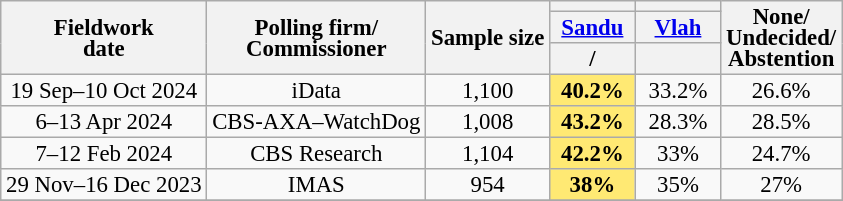<table class=wikitable style="text-align:center;font-size:95%;line-height:14px;">
<tr>
<th rowspan="3">Fieldwork<br>date</th>
<th rowspan="3">Polling firm/<br>Commissioner</th>
<th rowspan="3">Sample size</th>
<th></th>
<th></th>
<th rowspan="3">None/<br>Undecided/<br>Abstention</th>
</tr>
<tr>
<th style="width:50px;"><a href='#'>Sandu</a></th>
<th style="width:50px;"><a href='#'>Vlah</a></th>
</tr>
<tr>
<th><a href='#'></a>/<a href='#'></a></th>
<th></th>
</tr>
<tr>
<td>19 Sep–10 Oct 2024</td>
<td>iData</td>
<td>1,100</td>
<td style="background:#ffe973"><strong>40.2%</strong></td>
<td>33.2%</td>
<td>26.6%</td>
</tr>
<tr>
<td>6–13 Apr 2024</td>
<td>CBS-AXA–WatchDog</td>
<td>1,008</td>
<td style="background:#ffe973"><strong>43.2%</strong></td>
<td>28.3%</td>
<td>28.5%</td>
</tr>
<tr>
<td>7–12 Feb 2024</td>
<td>CBS Research</td>
<td>1,104</td>
<td style="background:#ffe973"><strong>42.2%</strong></td>
<td>33%</td>
<td>24.7%</td>
</tr>
<tr>
<td data-sort-value="2023-12-16">29 Nov–16 Dec 2023</td>
<td>IMAS</td>
<td>954</td>
<td style="background:#ffe973"><strong>38%</strong></td>
<td>35%</td>
<td>27%</td>
</tr>
<tr>
</tr>
</table>
